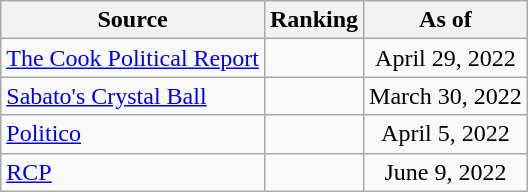<table class="wikitable" style="text-align:center">
<tr>
<th>Source</th>
<th>Ranking</th>
<th>As of</th>
</tr>
<tr>
<td align=left><a href='#'>The Cook Political Report</a></td>
<td></td>
<td>April 29, 2022</td>
</tr>
<tr>
<td align="left"><a href='#'>Sabato's Crystal Ball</a></td>
<td></td>
<td>March 30, 2022</td>
</tr>
<tr>
<td align="left"><a href='#'>Politico</a></td>
<td></td>
<td>April 5, 2022</td>
</tr>
<tr>
<td align="left"><a href='#'>RCP</a></td>
<td></td>
<td>June 9, 2022</td>
</tr>
</table>
